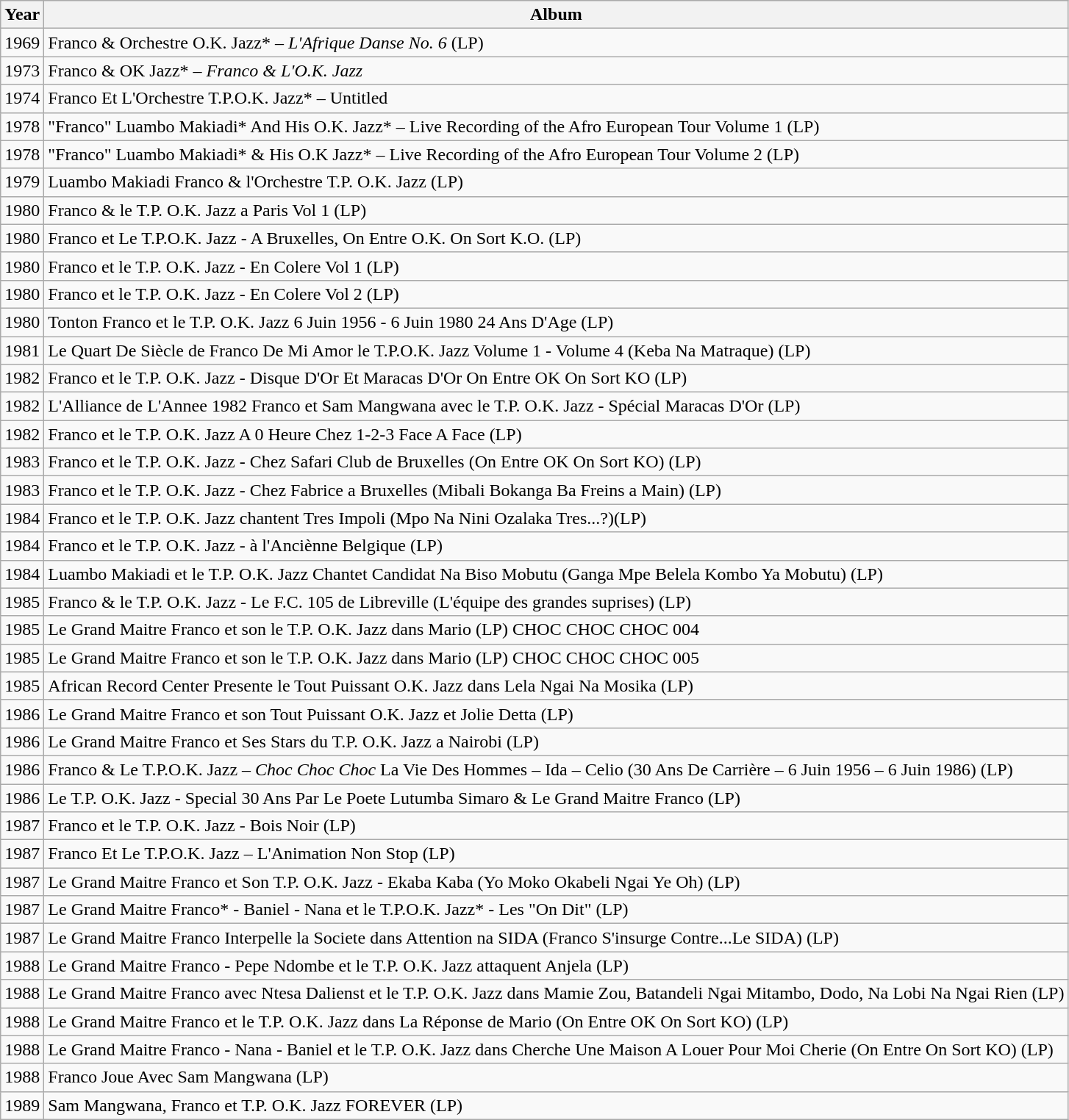<table class="wikitable">
<tr>
<th>Year</th>
<th>Album</th>
</tr>
<tr>
<td>1969</td>
<td>Franco & Orchestre O.K. Jazz* – <em>L'Afrique Danse No. 6</em> (LP)</td>
</tr>
<tr>
<td>1973</td>
<td>Franco & OK Jazz* – <em>Franco & L'O.K. Jazz</em></td>
</tr>
<tr>
<td>1974</td>
<td>Franco Et L'Orchestre T.P.O.K. Jazz* – Untitled</td>
</tr>
<tr>
<td>1978</td>
<td>"Franco" Luambo Makiadi* And His O.K. Jazz* – Live Recording of the Afro European Tour Volume 1 (LP)</td>
</tr>
<tr>
<td>1978</td>
<td>"Franco" Luambo Makiadi* & His O.K Jazz* – Live Recording of the Afro European Tour Volume 2 (LP)</td>
</tr>
<tr>
<td>1979</td>
<td>Luambo Makiadi Franco & l'Orchestre T.P. O.K. Jazz (LP)</td>
</tr>
<tr>
<td>1980</td>
<td>Franco & le T.P. O.K. Jazz a Paris Vol 1 (LP)</td>
</tr>
<tr>
<td>1980</td>
<td>Franco et Le T.P.O.K. Jazz - A Bruxelles, On Entre O.K. On Sort K.O. (LP)</td>
</tr>
<tr>
<td>1980</td>
<td>Franco et le T.P. O.K. Jazz - En Colere Vol 1 (LP)</td>
</tr>
<tr>
<td>1980</td>
<td>Franco et le T.P. O.K. Jazz - En Colere Vol 2 (LP)</td>
</tr>
<tr>
<td>1980</td>
<td>Tonton Franco et le T.P. O.K. Jazz 6 Juin 1956 - 6 Juin 1980 24 Ans D'Age (LP)</td>
</tr>
<tr>
<td>1981</td>
<td>Le Quart De Siècle de Franco De Mi Amor le T.P.O.K. Jazz Volume 1 - Volume 4  (Keba Na Matraque) (LP)</td>
</tr>
<tr>
<td>1982</td>
<td>Franco et le T.P. O.K. Jazz - Disque D'Or Et Maracas D'Or On Entre OK On Sort KO (LP)</td>
</tr>
<tr>
<td>1982</td>
<td>L'Alliance  de L'Annee 1982 Franco et Sam Mangwana avec le T.P. O.K. Jazz - Spécial Maracas D'Or (LP)</td>
</tr>
<tr>
<td>1982</td>
<td>Franco et le T.P. O.K. Jazz A 0 Heure Chez 1-2-3 Face A Face (LP)</td>
</tr>
<tr>
<td>1983</td>
<td>Franco et le T.P. O.K. Jazz - Chez Safari Club de Bruxelles (On Entre OK On Sort KO) (LP)</td>
</tr>
<tr>
<td>1983</td>
<td>Franco et le T.P. O.K. Jazz - Chez Fabrice a Bruxelles (Mibali Bokanga Ba Freins a Main) (LP)</td>
</tr>
<tr>
<td>1984</td>
<td>Franco et le T.P. O.K. Jazz chantent Tres Impoli (Mpo Na Nini Ozalaka Tres...?)(LP)</td>
</tr>
<tr>
<td>1984</td>
<td>Franco et le T.P. O.K. Jazz - à l'Anciènne Belgique (LP)</td>
</tr>
<tr>
<td>1984</td>
<td>Luambo Makiadi et le T.P. O.K. Jazz Chantet Candidat Na Biso Mobutu (Ganga Mpe Belela Kombo Ya Mobutu) (LP)</td>
</tr>
<tr>
<td>1985</td>
<td>Franco & le T.P. O.K. Jazz - Le F.C. 105 de Libreville (L'équipe des grandes suprises) (LP)</td>
</tr>
<tr>
<td>1985</td>
<td>Le Grand Maitre Franco et son le T.P. O.K. Jazz dans Mario (LP) CHOC CHOC CHOC 004</td>
</tr>
<tr>
<td>1985</td>
<td>Le Grand Maitre Franco et son le T.P. O.K. Jazz dans Mario (LP) CHOC CHOC CHOC 005</td>
</tr>
<tr>
<td>1985</td>
<td>African Record Center Presente le Tout Puissant O.K. Jazz dans Lela Ngai Na Mosika (LP)</td>
</tr>
<tr>
<td>1986</td>
<td>Le Grand Maitre Franco et son Tout Puissant O.K. Jazz et Jolie Detta (LP)</td>
</tr>
<tr>
<td>1986</td>
<td>Le Grand Maitre Franco et Ses Stars du T.P. O.K. Jazz a Nairobi (LP)</td>
</tr>
<tr>
<td>1986</td>
<td>Franco & Le T.P.O.K. Jazz – <em>Choc Choc Choc</em> La Vie Des Hommes – Ida – Celio (30 Ans De Carrière – 6 Juin 1956 – 6 Juin 1986) (LP)</td>
</tr>
<tr>
<td>1986</td>
<td>Le T.P. O.K. Jazz - Special 30 Ans Par Le Poete Lutumba Simaro & Le Grand Maitre Franco (LP)</td>
</tr>
<tr>
<td>1987</td>
<td>Franco et le T.P. O.K. Jazz - Bois Noir (LP)</td>
</tr>
<tr>
<td>1987</td>
<td>Franco Et Le T.P.O.K. Jazz – L'Animation Non Stop (LP)</td>
</tr>
<tr>
<td>1987</td>
<td>Le Grand Maitre Franco et Son T.P. O.K. Jazz - Ekaba Kaba (Yo Moko Okabeli Ngai Ye Oh) (LP)</td>
</tr>
<tr>
<td>1987</td>
<td>Le Grand Maitre Franco* - Baniel - Nana et le T.P.O.K. Jazz* - Les "On Dit" (LP)</td>
</tr>
<tr>
<td>1987</td>
<td>Le Grand Maitre Franco Interpelle la Societe dans Attention na SIDA (Franco S'insurge Contre...Le SIDA) (LP)</td>
</tr>
<tr>
<td>1988</td>
<td>Le Grand Maitre Franco - Pepe Ndombe et le T.P. O.K. Jazz attaquent Anjela (LP)</td>
</tr>
<tr>
<td>1988</td>
<td>Le Grand Maitre Franco avec Ntesa Dalienst et le T.P. O.K. Jazz dans Mamie Zou, Batandeli Ngai Mitambo, Dodo, Na Lobi Na Ngai Rien (LP)</td>
</tr>
<tr>
<td>1988</td>
<td>Le Grand Maitre Franco et le T.P. O.K. Jazz dans La Réponse de Mario (On Entre OK On Sort KO) (LP)</td>
</tr>
<tr>
<td>1988</td>
<td>Le Grand Maitre Franco - Nana - Baniel et le T.P. O.K. Jazz dans Cherche Une Maison A Louer Pour Moi Cherie (On Entre On Sort KO) (LP)</td>
</tr>
<tr>
<td>1988</td>
<td>Franco Joue Avec Sam Mangwana (LP)</td>
</tr>
<tr>
<td>1989</td>
<td>Sam Mangwana, Franco et T.P. O.K. Jazz FOREVER (LP)</td>
</tr>
</table>
